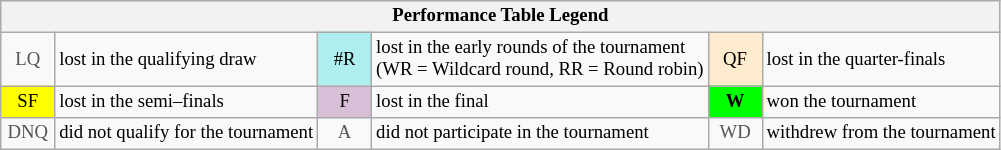<table class="wikitable" style="font-size:78%;">
<tr>
<th colspan="6">Performance Table Legend</th>
</tr>
<tr>
<td align="center" style="color:#555555;" width="30">LQ</td>
<td>lost in the qualifying draw</td>
<td align="center" style="background:#afeeee;">#R</td>
<td>lost in the early rounds of the tournament<br>(WR = Wildcard round, RR = Round robin)</td>
<td align="center" style="background:#ffebcd;">QF</td>
<td>lost in the quarter-finals</td>
</tr>
<tr>
<td align="center" style="background:yellow;">SF</td>
<td>lost in the semi–finals</td>
<td align="center" style="background:#D8BFD8;">F</td>
<td>lost in the final</td>
<td align="center" style="background:#00ff00;"><strong>W</strong></td>
<td>won the tournament</td>
</tr>
<tr>
<td align="center" style="color:#555555;" width="30">DNQ</td>
<td>did not qualify for the tournament</td>
<td align="center" style="color:#555555;" width="30">A</td>
<td>did not participate in the tournament</td>
<td align="center" style="color:#555555;" width="30">WD</td>
<td>withdrew from the tournament</td>
</tr>
</table>
